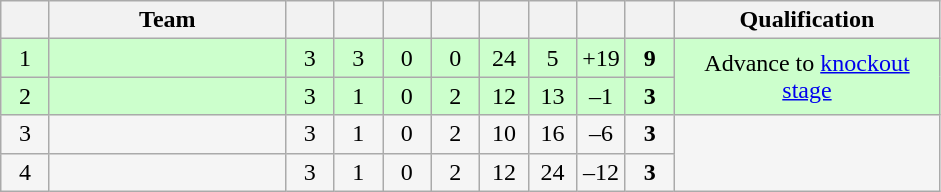<table class="wikitable" style="text-align: center;">
<tr>
<th width="25"></th>
<th width="150">Team</th>
<th width="25"></th>
<th width="25"></th>
<th width="25"></th>
<th width="25"></th>
<th width="25"></th>
<th width="25"></th>
<th width="25"></th>
<th width="25"></th>
<th width="170">Qualification</th>
</tr>
<tr align=center style="background:#ccffcc;">
<td>1</td>
<td style="text-align:left;"></td>
<td>3</td>
<td>3</td>
<td>0</td>
<td>0</td>
<td>24</td>
<td>5</td>
<td>+19</td>
<td><strong>9</strong></td>
<td rowspan="2">Advance to <a href='#'>knockout stage</a></td>
</tr>
<tr align=center style="background:#ccffcc;">
<td>2</td>
<td style="text-align:left;"></td>
<td>3</td>
<td>1</td>
<td>0</td>
<td>2</td>
<td>12</td>
<td>13</td>
<td>–1</td>
<td><strong>3</strong></td>
</tr>
<tr align=center style="background:#f5f5f5;">
<td>3</td>
<td style="text-align:left;"></td>
<td>3</td>
<td>1</td>
<td>0</td>
<td>2</td>
<td>10</td>
<td>16</td>
<td>–6</td>
<td><strong>3</strong></td>
<td rowspan="2"></td>
</tr>
<tr align=center style="background:#f5f5f5;">
<td>4</td>
<td style="text-align:left;"></td>
<td>3</td>
<td>1</td>
<td>0</td>
<td>2</td>
<td>12</td>
<td>24</td>
<td>–12</td>
<td><strong>3</strong></td>
</tr>
</table>
